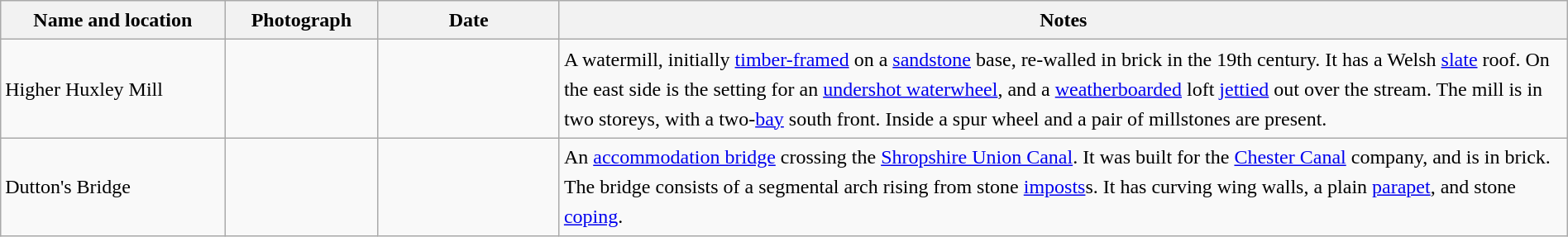<table class="wikitable sortable plainrowheaders" style="width:100%;border:0px;text-align:left;line-height:150%;">
<tr>
<th scope="col"  style="width:150px">Name and location</th>
<th scope="col"  style="width:100px" class="unsortable">Photograph</th>
<th scope="col"  style="width:120px">Date</th>
<th scope="col"  style="width:700px" class="unsortable">Notes</th>
</tr>
<tr>
<td>Higher Huxley Mill<br><small></small></td>
<td></td>
<td align="center"></td>
<td>A watermill, initially <a href='#'>timber-framed</a> on a <a href='#'>sandstone</a> base, re-walled in brick in the 19th century.  It has a Welsh <a href='#'>slate</a> roof.  On the east side is the setting for an <a href='#'>undershot waterwheel</a>, and a <a href='#'>weatherboarded</a> loft <a href='#'>jettied</a> out over the stream.  The mill is in two storeys, with a two-<a href='#'>bay</a> south front.  Inside a spur wheel and a pair of millstones are present.</td>
</tr>
<tr>
<td>Dutton's Bridge<br><small></small></td>
<td></td>
<td align="center"></td>
<td>An <a href='#'>accommodation bridge</a> crossing the <a href='#'>Shropshire Union Canal</a>.  It was built for the <a href='#'>Chester Canal</a> company, and is in brick.  The bridge consists of a segmental arch rising from stone <a href='#'>imposts</a>s.  It has curving wing walls, a plain <a href='#'>parapet</a>, and stone <a href='#'>coping</a>.</td>
</tr>
</table>
